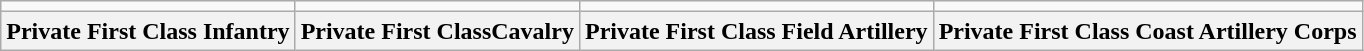<table class="wikitable" style="text-align:center">
<tr>
<td></td>
<td></td>
<td></td>
<td></td>
</tr>
<tr>
<th>Private First Class Infantry</th>
<th>Private First ClassCavalry</th>
<th>Private First Class Field Artillery</th>
<th>Private First Class Coast Artillery Corps</th>
</tr>
</table>
